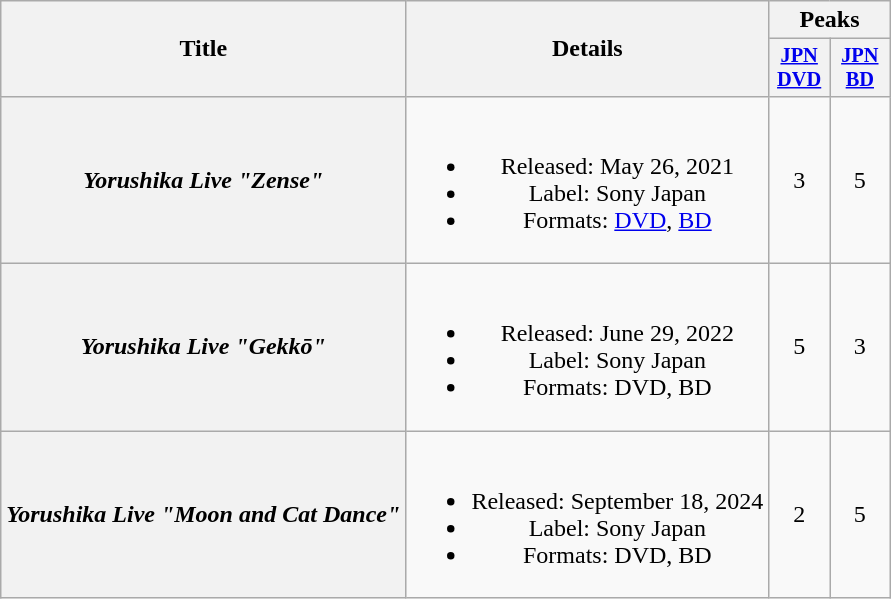<table class="wikitable plainrowheaders" style="text-align:center">
<tr>
<th scope="col" rowspan="2">Title</th>
<th scope="col" rowspan="2">Details</th>
<th scope="col" colspan="2">Peaks</th>
</tr>
<tr>
<th scope="col" style="width:2.5em;font-size:85%"><a href='#'>JPN<br>DVD</a><br></th>
<th scope="col" style="width:2.5em;font-size:85%"><a href='#'>JPN<br>BD</a><br></th>
</tr>
<tr>
<th scope="row"><em>Yorushika Live "Zense"</em></th>
<td><br><ul><li>Released: May 26, 2021</li><li>Label: Sony Japan</li><li>Formats: <a href='#'>DVD</a>, <a href='#'>BD</a></li></ul></td>
<td>3</td>
<td>5</td>
</tr>
<tr>
<th scope="row"><em>Yorushika Live "Gekkō"</em></th>
<td><br><ul><li>Released: June 29, 2022</li><li>Label: Sony Japan</li><li>Formats: DVD, BD</li></ul></td>
<td>5</td>
<td>3</td>
</tr>
<tr>
<th scope="row"><em>Yorushika Live "Moon and Cat Dance"</em></th>
<td><br><ul><li>Released: September 18, 2024</li><li>Label: Sony Japan</li><li>Formats: DVD, BD</li></ul></td>
<td>2</td>
<td>5</td>
</tr>
</table>
